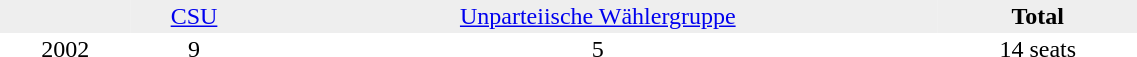<table border="0" cellpadding="2" cellspacing="0" width="60%">
<tr bgcolor="#eeeeee" align="center">
<td></td>
<td><a href='#'>CSU</a></td>
<td><a href='#'>Unparteiische Wählergruppe</a></td>
<td><strong>Total</strong></td>
</tr>
<tr align="center">
<td>2002</td>
<td>9</td>
<td>5</td>
<td>14 seats</td>
</tr>
</table>
